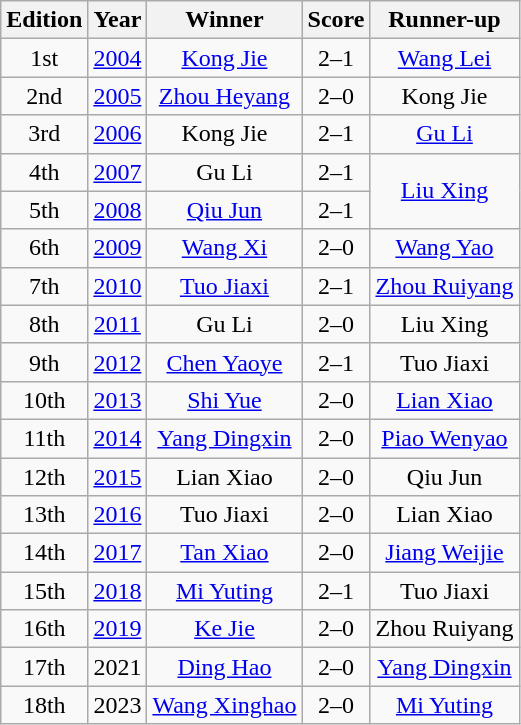<table class="wikitable" style="text-align: center;">
<tr>
<th>Edition</th>
<th>Year</th>
<th>Winner</th>
<th>Score</th>
<th>Runner-up</th>
</tr>
<tr>
<td>1st</td>
<td><a href='#'>2004</a></td>
<td><a href='#'>Kong Jie</a></td>
<td>2–1</td>
<td><a href='#'> Wang Lei</a></td>
</tr>
<tr>
<td>2nd</td>
<td><a href='#'>2005</a></td>
<td><a href='#'>Zhou Heyang</a></td>
<td>2–0</td>
<td>Kong Jie</td>
</tr>
<tr>
<td>3rd</td>
<td><a href='#'>2006</a></td>
<td>Kong Jie</td>
<td>2–1</td>
<td><a href='#'>Gu Li</a></td>
</tr>
<tr>
<td>4th</td>
<td><a href='#'>2007</a></td>
<td>Gu Li</td>
<td>2–1</td>
<td rowspan=2><a href='#'>Liu Xing</a></td>
</tr>
<tr>
<td>5th</td>
<td><a href='#'>2008</a></td>
<td><a href='#'>Qiu Jun</a></td>
<td>2–1</td>
</tr>
<tr>
<td>6th</td>
<td><a href='#'>2009</a></td>
<td><a href='#'>Wang Xi</a></td>
<td>2–0</td>
<td><a href='#'>Wang Yao</a></td>
</tr>
<tr>
<td>7th</td>
<td><a href='#'>2010</a></td>
<td><a href='#'>Tuo Jiaxi</a></td>
<td>2–1</td>
<td><a href='#'>Zhou Ruiyang</a></td>
</tr>
<tr>
<td>8th</td>
<td><a href='#'>2011</a></td>
<td>Gu Li</td>
<td>2–0</td>
<td>Liu Xing</td>
</tr>
<tr>
<td>9th</td>
<td><a href='#'>2012</a></td>
<td><a href='#'>Chen Yaoye</a></td>
<td>2–1</td>
<td>Tuo Jiaxi</td>
</tr>
<tr>
<td>10th</td>
<td><a href='#'>2013</a></td>
<td><a href='#'>Shi Yue</a></td>
<td>2–0</td>
<td><a href='#'>Lian Xiao</a></td>
</tr>
<tr>
<td>11th</td>
<td><a href='#'>2014</a></td>
<td><a href='#'>Yang Dingxin</a></td>
<td>2–0</td>
<td><a href='#'>Piao Wenyao</a></td>
</tr>
<tr>
<td>12th</td>
<td><a href='#'>2015</a></td>
<td>Lian Xiao</td>
<td>2–0</td>
<td>Qiu Jun</td>
</tr>
<tr>
<td>13th</td>
<td><a href='#'>2016</a></td>
<td>Tuo Jiaxi</td>
<td>2–0</td>
<td>Lian Xiao</td>
</tr>
<tr>
<td>14th</td>
<td><a href='#'>2017</a></td>
<td><a href='#'>Tan Xiao</a></td>
<td>2–0</td>
<td><a href='#'>Jiang Weijie</a></td>
</tr>
<tr>
<td>15th</td>
<td><a href='#'>2018</a></td>
<td><a href='#'>Mi Yuting</a></td>
<td>2–1</td>
<td>Tuo Jiaxi</td>
</tr>
<tr>
<td>16th</td>
<td><a href='#'>2019</a></td>
<td><a href='#'>Ke Jie</a></td>
<td>2–0</td>
<td>Zhou Ruiyang</td>
</tr>
<tr>
<td>17th</td>
<td>2021</td>
<td><a href='#'>Ding Hao</a></td>
<td>2–0</td>
<td><a href='#'>Yang Dingxin</a></td>
</tr>
<tr>
<td>18th</td>
<td>2023</td>
<td><a href='#'>Wang Xinghao</a></td>
<td>2–0</td>
<td><a href='#'>Mi Yuting</a></td>
</tr>
</table>
